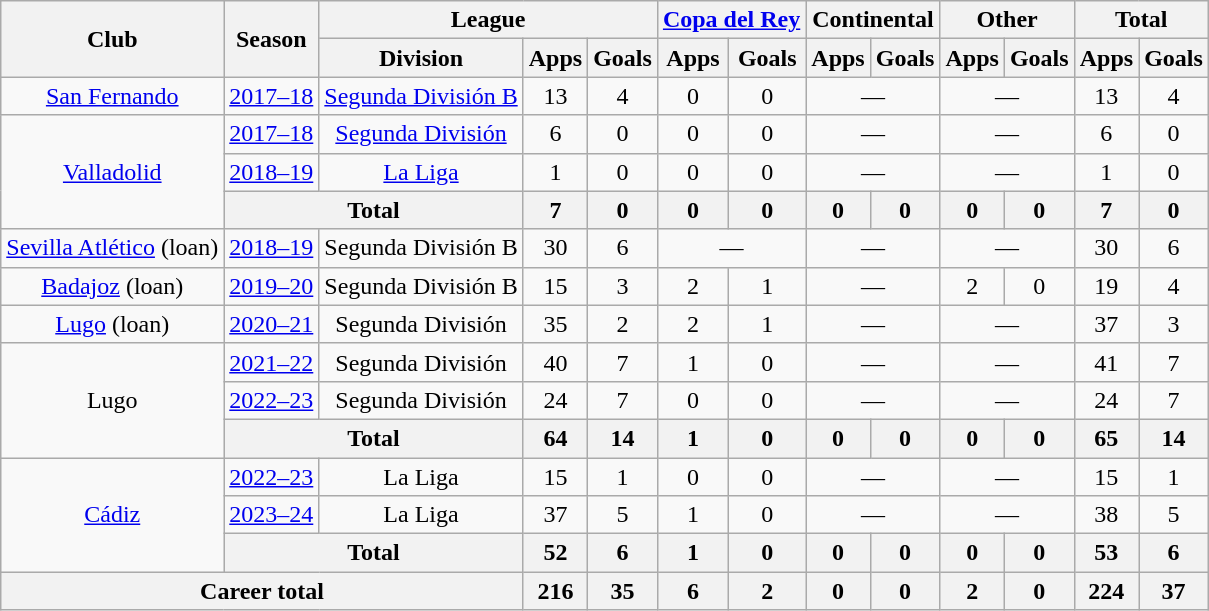<table class="wikitable" style="text-align:center">
<tr>
<th rowspan="2">Club</th>
<th rowspan="2">Season</th>
<th colspan="3">League</th>
<th colspan="2"><a href='#'>Copa del Rey</a></th>
<th colspan="2">Continental</th>
<th colspan="2">Other</th>
<th colspan="2">Total</th>
</tr>
<tr>
<th>Division</th>
<th>Apps</th>
<th>Goals</th>
<th>Apps</th>
<th>Goals</th>
<th>Apps</th>
<th>Goals</th>
<th>Apps</th>
<th>Goals</th>
<th>Apps</th>
<th>Goals</th>
</tr>
<tr>
<td><a href='#'>San Fernando</a></td>
<td><a href='#'>2017–18</a></td>
<td><a href='#'>Segunda División B</a></td>
<td>13</td>
<td>4</td>
<td>0</td>
<td>0</td>
<td colspan="2">—</td>
<td colspan="2">—</td>
<td>13</td>
<td>4</td>
</tr>
<tr>
<td rowspan="3"><a href='#'>Valladolid</a></td>
<td><a href='#'>2017–18</a></td>
<td><a href='#'>Segunda División</a></td>
<td>6</td>
<td>0</td>
<td>0</td>
<td>0</td>
<td colspan="2">—</td>
<td colspan="2">—</td>
<td>6</td>
<td>0</td>
</tr>
<tr>
<td><a href='#'>2018–19</a></td>
<td><a href='#'>La Liga</a></td>
<td>1</td>
<td>0</td>
<td>0</td>
<td>0</td>
<td colspan="2">—</td>
<td colspan="2">—</td>
<td>1</td>
<td>0</td>
</tr>
<tr>
<th colspan="2">Total</th>
<th>7</th>
<th>0</th>
<th>0</th>
<th>0</th>
<th>0</th>
<th>0</th>
<th>0</th>
<th>0</th>
<th>7</th>
<th>0</th>
</tr>
<tr>
<td><a href='#'>Sevilla Atlético</a> (loan)</td>
<td><a href='#'>2018–19</a></td>
<td>Segunda División B</td>
<td>30</td>
<td>6</td>
<td colspan="2">—</td>
<td colspan="2">—</td>
<td colspan="2">—</td>
<td>30</td>
<td>6</td>
</tr>
<tr>
<td><a href='#'>Badajoz</a> (loan)</td>
<td><a href='#'>2019–20</a></td>
<td>Segunda División B</td>
<td>15</td>
<td>3</td>
<td>2</td>
<td>1</td>
<td colspan="2">—</td>
<td>2</td>
<td>0</td>
<td>19</td>
<td>4</td>
</tr>
<tr>
<td><a href='#'>Lugo</a> (loan)</td>
<td><a href='#'>2020–21</a></td>
<td>Segunda División</td>
<td>35</td>
<td>2</td>
<td>2</td>
<td>1</td>
<td colspan="2">—</td>
<td colspan="2">—</td>
<td>37</td>
<td>3</td>
</tr>
<tr>
<td rowspan="3">Lugo</td>
<td><a href='#'>2021–22</a></td>
<td>Segunda División</td>
<td>40</td>
<td>7</td>
<td>1</td>
<td>0</td>
<td colspan="2">—</td>
<td colspan="2">—</td>
<td>41</td>
<td>7</td>
</tr>
<tr>
<td><a href='#'>2022–23</a></td>
<td>Segunda División</td>
<td>24</td>
<td>7</td>
<td>0</td>
<td>0</td>
<td colspan="2">—</td>
<td colspan="2">—</td>
<td>24</td>
<td>7</td>
</tr>
<tr>
<th colspan="2">Total</th>
<th>64</th>
<th>14</th>
<th>1</th>
<th>0</th>
<th>0</th>
<th>0</th>
<th>0</th>
<th>0</th>
<th>65</th>
<th>14</th>
</tr>
<tr>
<td rowspan="3"><a href='#'>Cádiz</a></td>
<td><a href='#'>2022–23</a></td>
<td>La Liga</td>
<td>15</td>
<td>1</td>
<td>0</td>
<td>0</td>
<td colspan="2">—</td>
<td colspan="2">—</td>
<td>15</td>
<td>1</td>
</tr>
<tr>
<td><a href='#'>2023–24</a></td>
<td>La Liga</td>
<td>37</td>
<td>5</td>
<td>1</td>
<td>0</td>
<td colspan="2">—</td>
<td colspan="2">—</td>
<td>38</td>
<td>5</td>
</tr>
<tr>
<th colspan="2">Total</th>
<th>52</th>
<th>6</th>
<th>1</th>
<th>0</th>
<th>0</th>
<th>0</th>
<th>0</th>
<th>0</th>
<th>53</th>
<th>6</th>
</tr>
<tr>
<th colspan="3">Career total</th>
<th>216</th>
<th>35</th>
<th>6</th>
<th>2</th>
<th>0</th>
<th>0</th>
<th>2</th>
<th>0</th>
<th>224</th>
<th>37</th>
</tr>
</table>
